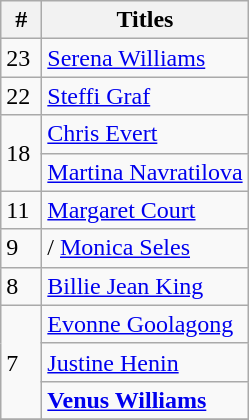<table class="wikitable" style="display:inline-table;">
<tr>
<th width=20>#</th>
<th>Titles</th>
</tr>
<tr>
<td>23</td>
<td> <a href='#'>Serena Williams</a></td>
</tr>
<tr>
<td>22</td>
<td> <a href='#'>Steffi Graf</a></td>
</tr>
<tr>
<td rowspan=2>18</td>
<td> <a href='#'>Chris Evert</a></td>
</tr>
<tr>
<td> <a href='#'>Martina Navratilova</a></td>
</tr>
<tr>
<td>11</td>
<td> <a href='#'>Margaret Court</a></td>
</tr>
<tr>
<td>9</td>
<td>/ <a href='#'>Monica Seles</a></td>
</tr>
<tr>
<td>8</td>
<td> <a href='#'>Billie Jean King</a></td>
</tr>
<tr>
<td rowspan=3>7</td>
<td> <a href='#'>Evonne Goolagong</a></td>
</tr>
<tr>
<td> <a href='#'>Justine Henin</a></td>
</tr>
<tr>
<td> <strong><a href='#'>Venus Williams</a></strong></td>
</tr>
<tr>
</tr>
</table>
